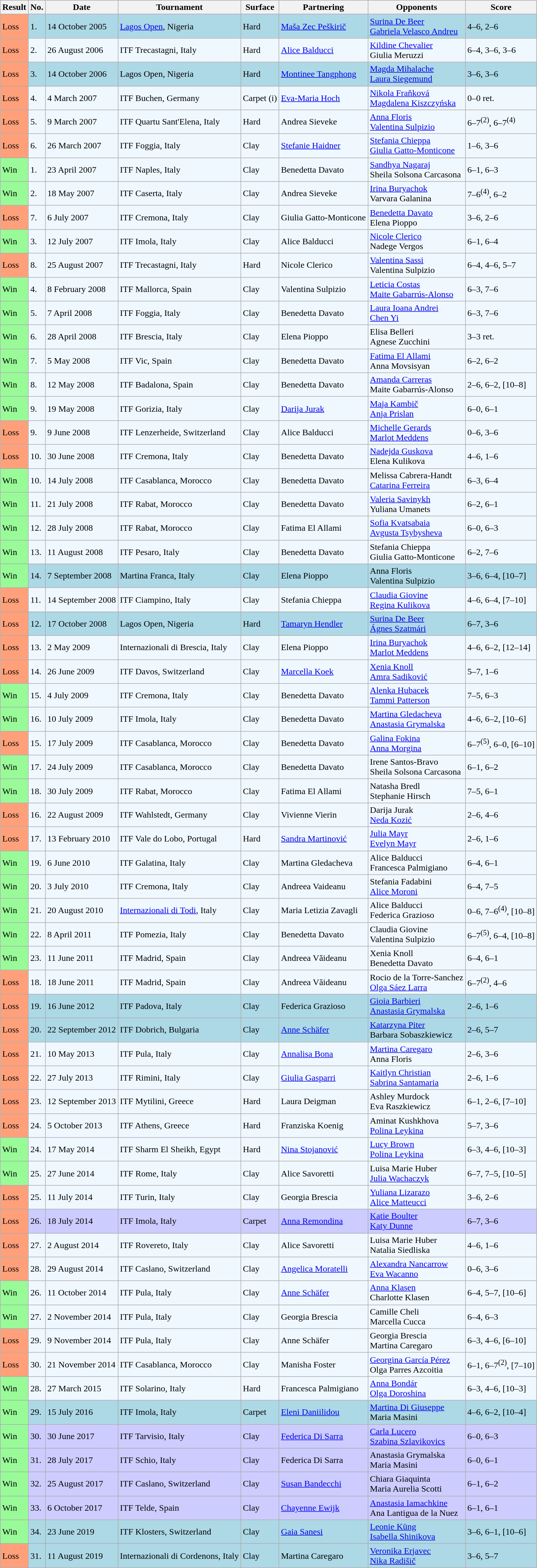<table class="sortable wikitable">
<tr>
<th>Result</th>
<th>No.</th>
<th>Date</th>
<th>Tournament</th>
<th>Surface</th>
<th>Partnering</th>
<th>Opponents</th>
<th class="unsortable">Score</th>
</tr>
<tr style="background:lightblue;">
<td style="background:#ffa07a;">Loss</td>
<td>1.</td>
<td>14 October 2005</td>
<td><a href='#'>Lagos Open</a>, Nigeria</td>
<td>Hard</td>
<td> <a href='#'>Maša Zec Peškirič</a></td>
<td> <a href='#'>Surina De Beer</a> <br>  <a href='#'>Gabriela Velasco Andreu</a></td>
<td>4–6, 2–6</td>
</tr>
<tr style="background:#f0f8ff;">
<td style="background:#ffa07a;">Loss</td>
<td>2.</td>
<td>26 August 2006</td>
<td>ITF Trecastagni, Italy</td>
<td>Hard</td>
<td> <a href='#'>Alice Balducci</a></td>
<td> <a href='#'>Kildine Chevalier</a> <br>  Giulia Meruzzi</td>
<td>6–4, 3–6, 3–6</td>
</tr>
<tr style="background:lightblue;">
<td style="background:#ffa07a;">Loss</td>
<td>3.</td>
<td>14 October 2006</td>
<td>Lagos Open, Nigeria</td>
<td>Hard</td>
<td> <a href='#'>Montinee Tangphong</a></td>
<td> <a href='#'>Magda Mihalache</a> <br>  <a href='#'>Laura Siegemund</a></td>
<td>3–6, 3–6</td>
</tr>
<tr style="background:#f0f8ff;">
<td style="background:#ffa07a;">Loss</td>
<td>4.</td>
<td>4 March 2007</td>
<td>ITF Buchen, Germany</td>
<td>Carpet (i)</td>
<td> <a href='#'>Eva-Maria Hoch</a></td>
<td> <a href='#'>Nikola Fraňková</a> <br>  <a href='#'>Magdalena Kiszczyńska</a></td>
<td>0–0 ret.</td>
</tr>
<tr style="background:#f0f8ff;">
<td style="background:#ffa07a;">Loss</td>
<td>5.</td>
<td>9 March 2007</td>
<td>ITF Quartu Sant'Elena, Italy</td>
<td>Hard</td>
<td> Andrea Sieveke</td>
<td> <a href='#'>Anna Floris</a> <br>  <a href='#'>Valentina Sulpizio</a></td>
<td>6–7<sup>(2)</sup>, 6–7<sup>(4)</sup></td>
</tr>
<tr style="background:#f0f8ff;">
<td style="background:#ffa07a;">Loss</td>
<td>6.</td>
<td>26 March 2007</td>
<td>ITF Foggia, Italy</td>
<td>Clay</td>
<td> <a href='#'>Stefanie Haidner</a></td>
<td> <a href='#'>Stefania Chieppa</a> <br>  <a href='#'>Giulia Gatto-Monticone</a></td>
<td>1–6, 3–6</td>
</tr>
<tr style="background:#f0f8ff;">
<td style="background:#98fb98;">Win</td>
<td>1.</td>
<td>23 April 2007</td>
<td>ITF Naples, Italy</td>
<td>Clay</td>
<td> Benedetta Davato</td>
<td> <a href='#'>Sandhya Nagaraj</a> <br>  Sheila Solsona Carcasona</td>
<td>6–1, 6–3</td>
</tr>
<tr style="background:#f0f8ff;">
<td style="background:#98fb98;">Win</td>
<td>2.</td>
<td>18 May 2007</td>
<td>ITF Caserta, Italy</td>
<td>Clay</td>
<td> Andrea Sieveke</td>
<td> <a href='#'>Irina Buryachok</a> <br>  Varvara Galanina</td>
<td>7–6<sup>(4)</sup>, 6–2</td>
</tr>
<tr style="background:#f0f8ff;">
<td style="background:#ffa07a;">Loss</td>
<td>7.</td>
<td>6 July 2007</td>
<td>ITF Cremona, Italy</td>
<td>Clay</td>
<td> Giulia Gatto-Monticone</td>
<td> <a href='#'>Benedetta Davato</a> <br>  Elena Pioppo</td>
<td>3–6, 2–6</td>
</tr>
<tr style="background:#f0f8ff;">
<td style="background:#98fb98;">Win</td>
<td>3.</td>
<td>12 July 2007</td>
<td>ITF Imola, Italy</td>
<td>Clay</td>
<td> Alice Balducci</td>
<td> <a href='#'>Nicole Clerico</a> <br>  Nadege Vergos</td>
<td>6–1, 6–4</td>
</tr>
<tr style="background:#f0f8ff;">
<td style="background:#ffa07a;">Loss</td>
<td>8.</td>
<td>25 August 2007</td>
<td>ITF Trecastagni, Italy</td>
<td>Hard</td>
<td> Nicole Clerico</td>
<td> <a href='#'>Valentina Sassi</a> <br>  Valentina Sulpizio</td>
<td>6–4, 4–6, 5–7</td>
</tr>
<tr style="background:#f0f8ff;">
<td style="background:#98fb98;">Win</td>
<td>4.</td>
<td>8 February 2008</td>
<td>ITF Mallorca, Spain</td>
<td>Clay</td>
<td> Valentina Sulpizio</td>
<td> <a href='#'>Leticia Costas</a> <br>  <a href='#'>Maite Gabarrús-Alonso</a></td>
<td>6–3, 7–6</td>
</tr>
<tr style="background:#f0f8ff;">
<td style="background:#98fb98;">Win</td>
<td>5.</td>
<td>7 April 2008</td>
<td>ITF Foggia, Italy</td>
<td>Clay</td>
<td> Benedetta Davato</td>
<td> <a href='#'>Laura Ioana Andrei</a> <br>  <a href='#'>Chen Yi</a></td>
<td>6–3, 7–6</td>
</tr>
<tr style="background:#f0f8ff;">
<td style="background:#98fb98;">Win</td>
<td>6.</td>
<td>28 April 2008</td>
<td>ITF Brescia, Italy</td>
<td>Clay</td>
<td> Elena Pioppo</td>
<td> Elisa Belleri <br>  Agnese Zucchini</td>
<td>3–3 ret.</td>
</tr>
<tr style="background:#f0f8ff;">
<td style="background:#98fb98;">Win</td>
<td>7.</td>
<td>5 May 2008</td>
<td>ITF Vic, Spain</td>
<td>Clay</td>
<td> Benedetta Davato</td>
<td> <a href='#'>Fatima El Allami</a> <br>  Anna Movsisyan</td>
<td>6–2, 6–2</td>
</tr>
<tr style="background:#f0f8ff;">
<td style="background:#98fb98;">Win</td>
<td>8.</td>
<td>12 May 2008</td>
<td>ITF Badalona, Spain</td>
<td>Clay</td>
<td> Benedetta Davato</td>
<td> <a href='#'>Amanda Carreras</a> <br>  Maite Gabarrús-Alonso</td>
<td>2–6, 6–2, [10–8]</td>
</tr>
<tr style="background:#f0f8ff;">
<td style="background:#98fb98;">Win</td>
<td>9.</td>
<td>19 May 2008</td>
<td>ITF Gorizia, Italy</td>
<td>Clay</td>
<td> <a href='#'>Darija Jurak</a></td>
<td> <a href='#'>Maja Kambič</a> <br>  <a href='#'>Anja Prislan</a></td>
<td>6–0, 6–1</td>
</tr>
<tr style="background:#f0f8ff;">
<td style="background:#ffa07a;">Loss</td>
<td>9.</td>
<td>9 June 2008</td>
<td>ITF Lenzerheide, Switzerland</td>
<td>Clay</td>
<td> Alice Balducci</td>
<td> <a href='#'>Michelle Gerards</a> <br>  <a href='#'>Marlot Meddens</a></td>
<td>0–6, 3–6</td>
</tr>
<tr style="background:#f0f8ff;">
<td style="background:#ffa07a;">Loss</td>
<td>10.</td>
<td>30 June 2008</td>
<td>ITF Cremona, Italy</td>
<td>Clay</td>
<td> Benedetta Davato</td>
<td> <a href='#'>Nadejda Guskova</a> <br>  Elena Kulikova</td>
<td>4–6, 1–6</td>
</tr>
<tr style="background:#f0f8ff;">
<td style="background:#98fb98;">Win</td>
<td>10.</td>
<td>14 July 2008</td>
<td>ITF Casablanca, Morocco</td>
<td>Clay</td>
<td> Benedetta Davato</td>
<td> Melissa Cabrera-Handt <br>  <a href='#'>Catarina Ferreira</a></td>
<td>6–3, 6–4</td>
</tr>
<tr style="background:#f0f8ff;">
<td style="background:#98fb98;">Win</td>
<td>11.</td>
<td>21 July 2008</td>
<td>ITF Rabat, Morocco</td>
<td>Clay</td>
<td> Benedetta Davato</td>
<td> <a href='#'>Valeria Savinykh</a> <br>  Yuliana Umanets</td>
<td>6–2, 6–1</td>
</tr>
<tr style="background:#f0f8ff;">
<td style="background:#98fb98;">Win</td>
<td>12.</td>
<td>28 July 2008</td>
<td>ITF Rabat, Morocco</td>
<td>Clay</td>
<td> Fatima El Allami</td>
<td> <a href='#'>Sofia Kvatsabaia</a> <br>  <a href='#'>Avgusta Tsybysheva</a></td>
<td>6–0, 6–3</td>
</tr>
<tr style="background:#f0f8ff;">
<td style="background:#98fb98;">Win</td>
<td>13.</td>
<td>11 August 2008</td>
<td>ITF Pesaro, Italy</td>
<td>Clay</td>
<td> Benedetta Davato</td>
<td> Stefania Chieppa <br>  Giulia Gatto-Monticone</td>
<td>6–2, 7–6</td>
</tr>
<tr style="background:lightblue;">
<td style="background:#98fb98;">Win</td>
<td>14.</td>
<td>7 September 2008</td>
<td>Martina Franca, Italy</td>
<td>Clay</td>
<td> Elena Pioppo</td>
<td> Anna Floris <br>  Valentina Sulpizio</td>
<td>3–6, 6–4, [10–7]</td>
</tr>
<tr style="background:#f0f8ff;">
<td style="background:#ffa07a;">Loss</td>
<td>11.</td>
<td>14 September 2008</td>
<td>ITF Ciampino, Italy</td>
<td>Clay</td>
<td> Stefania Chieppa</td>
<td> <a href='#'>Claudia Giovine</a> <br>  <a href='#'>Regina Kulikova</a></td>
<td>4–6, 6–4, [7–10]</td>
</tr>
<tr style="background:lightblue;">
<td style="background:#ffa07a;">Loss</td>
<td>12.</td>
<td>17 October 2008</td>
<td>Lagos Open, Nigeria</td>
<td>Hard</td>
<td> <a href='#'>Tamaryn Hendler</a></td>
<td> <a href='#'>Surina De Beer</a> <br>  <a href='#'>Ágnes Szatmári</a></td>
<td>6–7, 3–6</td>
</tr>
<tr style="background:#f0f8ff;">
<td style="background:#ffa07a;">Loss</td>
<td>13.</td>
<td>2 May 2009</td>
<td>Internazionali di Brescia, Italy</td>
<td>Clay</td>
<td> Elena Pioppo</td>
<td> <a href='#'>Irina Buryachok</a> <br>  <a href='#'>Marlot Meddens</a></td>
<td>4–6, 6–2, [12–14]</td>
</tr>
<tr style="background:#f0f8ff;">
<td style="background:#ffa07a;">Loss</td>
<td>14.</td>
<td>26 June 2009</td>
<td>ITF Davos, Switzerland</td>
<td>Clay</td>
<td> <a href='#'>Marcella Koek</a></td>
<td> <a href='#'>Xenia Knoll</a> <br>  <a href='#'>Amra Sadiković</a></td>
<td>5–7, 1–6</td>
</tr>
<tr style="background:#f0f8ff;">
<td style="background:#98fb98;">Win</td>
<td>15.</td>
<td>4 July 2009</td>
<td>ITF Cremona, Italy</td>
<td>Clay</td>
<td> Benedetta Davato</td>
<td> <a href='#'>Alenka Hubacek</a> <br>  <a href='#'>Tammi Patterson</a></td>
<td>7–5, 6–3</td>
</tr>
<tr style="background:#f0f8ff;">
<td style="background:#98fb98;">Win</td>
<td>16.</td>
<td>10 July 2009</td>
<td>ITF Imola, Italy</td>
<td>Clay</td>
<td> Benedetta Davato</td>
<td> <a href='#'>Martina Gledacheva</a> <br>  <a href='#'>Anastasia Grymalska</a></td>
<td>4–6, 6–2, [10–6]</td>
</tr>
<tr style="background:#f0f8ff;">
<td style="background:#ffa07a;">Loss</td>
<td>15.</td>
<td>17 July 2009</td>
<td>ITF Casablanca, Morocco</td>
<td>Clay</td>
<td> Benedetta Davato</td>
<td> <a href='#'>Galina Fokina</a> <br>  <a href='#'>Anna Morgina</a></td>
<td>6–7<sup>(5)</sup>, 6–0, [6–10]</td>
</tr>
<tr style="background:#f0f8ff;">
<td style="background:#98fb98;">Win</td>
<td>17.</td>
<td>24 July 2009</td>
<td>ITF Casablanca, Morocco</td>
<td>Clay</td>
<td> Benedetta Davato</td>
<td> Irene Santos-Bravo <br>  Sheila Solsona Carcasona</td>
<td>6–1, 6–2</td>
</tr>
<tr style="background:#f0f8ff;">
<td style="background:#98fb98;">Win</td>
<td>18.</td>
<td>30 July 2009</td>
<td>ITF Rabat, Morocco</td>
<td>Clay</td>
<td> Fatima El Allami</td>
<td> Natasha Bredl <br>  Stephanie Hirsch</td>
<td>7–5, 6–1</td>
</tr>
<tr style="background:#f0f8ff;">
<td style="background:#ffa07a;">Loss</td>
<td>16.</td>
<td>22 August 2009</td>
<td>ITF Wahlstedt, Germany</td>
<td>Clay</td>
<td> Vivienne Vierin</td>
<td> Darija Jurak <br>  <a href='#'>Neda Kozić</a></td>
<td>2–6, 4–6</td>
</tr>
<tr style="background:#f0f8ff;">
<td style="background:#ffa07a;">Loss</td>
<td>17.</td>
<td>13 February 2010</td>
<td>ITF Vale do Lobo, Portugal</td>
<td>Hard</td>
<td> <a href='#'>Sandra Martinović</a></td>
<td> <a href='#'>Julia Mayr</a> <br>  <a href='#'>Evelyn Mayr</a></td>
<td>2–6, 1–6</td>
</tr>
<tr style="background:#f0f8ff;">
<td style="background:#98fb98;">Win</td>
<td>19.</td>
<td>6 June 2010</td>
<td>ITF Galatina, Italy</td>
<td>Clay</td>
<td> Martina Gledacheva</td>
<td> Alice Balducci <br>  Francesca Palmigiano</td>
<td>6–4, 6–1</td>
</tr>
<tr style="background:#f0f8ff;">
<td style="background:#98fb98;">Win</td>
<td>20.</td>
<td>3 July 2010</td>
<td>ITF Cremona, Italy</td>
<td>Clay</td>
<td> Andreea Vaideanu</td>
<td> Stefania Fadabini <br>  <a href='#'>Alice Moroni</a></td>
<td>6–4, 7–5</td>
</tr>
<tr style="background:#f0f8ff;">
<td style="background:#98fb98;">Win</td>
<td>21.</td>
<td>20 August 2010</td>
<td><a href='#'>Internazionali di Todi</a>, Italy</td>
<td>Clay</td>
<td> Maria Letizia Zavagli</td>
<td> Alice Balducci <br>  Federica Grazioso</td>
<td>0–6, 7–6<sup>(4)</sup>, [10–8]</td>
</tr>
<tr style="background:#f0f8ff;">
<td style="background:#98fb98;">Win</td>
<td>22.</td>
<td>8 April 2011</td>
<td>ITF Pomezia, Italy</td>
<td>Clay</td>
<td> Benedetta Davato</td>
<td> Claudia Giovine <br>  Valentina Sulpizio</td>
<td>6–7<sup>(5)</sup>, 6–4, [10–8]</td>
</tr>
<tr style="background:#f0f8ff;">
<td style="background:#98fb98;">Win</td>
<td>23.</td>
<td>11 June 2011</td>
<td>ITF Madrid, Spain</td>
<td>Clay</td>
<td> Andreea Văideanu</td>
<td> Xenia Knoll <br>  Benedetta Davato</td>
<td>6–4, 6–1</td>
</tr>
<tr style="background:#f0f8ff;">
<td style="background:#ffa07a;">Loss</td>
<td>18.</td>
<td>18 June 2011</td>
<td>ITF Madrid, Spain</td>
<td>Clay</td>
<td> Andreea Văideanu</td>
<td> Rocio de la Torre-Sanchez <br>  <a href='#'>Olga Sáez Larra</a></td>
<td>6–7<sup>(2)</sup>, 4–6</td>
</tr>
<tr style="background:lightblue;">
<td style="background:#ffa07a;">Loss</td>
<td>19.</td>
<td>16 June 2012</td>
<td>ITF Padova, Italy</td>
<td>Clay</td>
<td> Federica Grazioso</td>
<td> <a href='#'>Gioia Barbieri</a> <br>  <a href='#'>Anastasia Grymalska</a></td>
<td>2–6, 1–6</td>
</tr>
<tr style="background:lightblue;">
<td style="background:#ffa07a;">Loss</td>
<td>20.</td>
<td>22 September 2012</td>
<td>ITF Dobrich, Bulgaria</td>
<td>Clay</td>
<td> <a href='#'>Anne Schäfer</a></td>
<td> <a href='#'>Katarzyna Piter</a> <br>  Barbara Sobaszkiewicz</td>
<td>2–6, 5–7</td>
</tr>
<tr style="background:#f0f8ff;">
<td style="background:#ffa07a;">Loss</td>
<td>21.</td>
<td>10 May 2013</td>
<td>ITF Pula, Italy</td>
<td>Clay</td>
<td> <a href='#'>Annalisa Bona</a></td>
<td> <a href='#'>Martina Caregaro</a> <br>  Anna Floris</td>
<td>2–6, 3–6</td>
</tr>
<tr style="background:#f0f8ff;">
<td style="background:#ffa07a;">Loss</td>
<td>22.</td>
<td>27 July 2013</td>
<td>ITF Rimini, Italy</td>
<td>Clay</td>
<td> <a href='#'>Giulia Gasparri</a></td>
<td> <a href='#'>Kaitlyn Christian</a> <br>  <a href='#'>Sabrina Santamaria</a></td>
<td>2–6, 1–6</td>
</tr>
<tr style="background:#f0f8ff;">
<td style="background:#ffa07a;">Loss</td>
<td>23.</td>
<td>12 September 2013</td>
<td>ITF Mytilini, Greece</td>
<td>Hard</td>
<td> Laura Deigman</td>
<td> Ashley Murdock <br>  Eva Raszkiewicz</td>
<td>6–1, 2–6, [7–10]</td>
</tr>
<tr style="background:#f0f8ff;">
<td style="background:#ffa07a;">Loss</td>
<td>24.</td>
<td>5 October 2013</td>
<td>ITF Athens, Greece</td>
<td>Hard</td>
<td> Franziska Koenig</td>
<td> Aminat Kushkhova <br>  <a href='#'>Polina Leykina</a></td>
<td>5–7, 3–6</td>
</tr>
<tr style="background:#f0f8ff;">
<td style="background:#98fb98;">Win</td>
<td>24.</td>
<td>17 May 2014</td>
<td>ITF Sharm El Sheikh, Egypt</td>
<td>Hard</td>
<td> <a href='#'>Nina Stojanović</a></td>
<td> <a href='#'>Lucy Brown</a> <br>  <a href='#'>Polina Leykina</a></td>
<td>6–3, 4–6, [10–3]</td>
</tr>
<tr style="background:#f0f8ff;">
<td style="background:#98fb98;">Win</td>
<td>25.</td>
<td>27 June 2014</td>
<td>ITF Rome, Italy</td>
<td>Clay</td>
<td> Alice Savoretti</td>
<td> Luisa Marie Huber <br>  <a href='#'>Julia Wachaczyk</a></td>
<td>6–7, 7–5, [10–5]</td>
</tr>
<tr style="background:#f0f8ff;">
<td style="background:#ffa07a;">Loss</td>
<td>25.</td>
<td>11 July 2014</td>
<td>ITF Turin, Italy</td>
<td>Clay</td>
<td> Georgia Brescia</td>
<td> <a href='#'>Yuliana Lizarazo</a> <br>  <a href='#'>Alice Matteucci</a></td>
<td>3–6, 2–6</td>
</tr>
<tr style="background:#ccccff;">
<td style="background:#ffa07a;">Loss</td>
<td>26.</td>
<td>18 July 2014</td>
<td>ITF Imola, Italy</td>
<td>Carpet</td>
<td> <a href='#'>Anna Remondina</a></td>
<td> <a href='#'>Katie Boulter</a> <br>  <a href='#'>Katy Dunne</a></td>
<td>6–7, 3–6</td>
</tr>
<tr style="background:#f0f8ff;">
<td style="background:#ffa07a;">Loss</td>
<td>27.</td>
<td>2 August 2014</td>
<td>ITF Rovereto, Italy</td>
<td>Clay</td>
<td> Alice Savoretti</td>
<td> Luisa Marie Huber <br>  Natalia Siedliska</td>
<td>4–6, 1–6</td>
</tr>
<tr style="background:#f0f8ff;">
<td style="background:#ffa07a;">Loss</td>
<td>28.</td>
<td>29 August 2014</td>
<td>ITF Caslano, Switzerland</td>
<td>Clay</td>
<td> <a href='#'>Angelica Moratelli</a></td>
<td> <a href='#'>Alexandra Nancarrow</a> <br>  <a href='#'>Eva Wacanno</a></td>
<td>0–6, 3–6</td>
</tr>
<tr style="background:#f0f8ff;">
<td style="background:#98fb98;">Win</td>
<td>26.</td>
<td>11 October 2014</td>
<td>ITF Pula, Italy</td>
<td>Clay</td>
<td> <a href='#'>Anne Schäfer</a></td>
<td> <a href='#'>Anna Klasen</a> <br>  Charlotte Klasen</td>
<td>6–4, 5–7, [10–6]</td>
</tr>
<tr style="background:#f0f8ff;">
<td style="background:#98fb98;">Win</td>
<td>27.</td>
<td>2 November 2014</td>
<td>ITF Pula, Italy</td>
<td>Clay</td>
<td> Georgia Brescia</td>
<td> Camille Cheli <br>  Marcella Cucca</td>
<td>6–4, 6–3</td>
</tr>
<tr style="background:#f0f8ff;">
<td style="background:#ffa07a;">Loss</td>
<td>29.</td>
<td>9 November 2014</td>
<td>ITF Pula, Italy</td>
<td>Clay</td>
<td> Anne Schäfer</td>
<td> Georgia Brescia <br>  Martina Caregaro</td>
<td>6–3, 4–6, [6–10]</td>
</tr>
<tr style="background:#f0f8ff;">
<td style="background:#ffa07a;">Loss</td>
<td>30.</td>
<td>21 November 2014</td>
<td>ITF Casablanca, Morocco</td>
<td>Clay</td>
<td> Manisha Foster</td>
<td> <a href='#'>Georgina García Pérez</a> <br>  Olga Parres Azcoitia</td>
<td>6–1, 6–7<sup>(2)</sup>, [7–10]</td>
</tr>
<tr style="background:#f0f8ff;">
<td style="background:#98fb98;">Win</td>
<td>28.</td>
<td>27 March 2015</td>
<td>ITF Solarino, Italy</td>
<td>Hard</td>
<td> Francesca Palmigiano</td>
<td> <a href='#'>Anna Bondár</a> <br>  <a href='#'>Olga Doroshina</a></td>
<td>6–3, 4–6, [10–3]</td>
</tr>
<tr style="background:lightblue;">
<td style="background:#98fb98;">Win</td>
<td>29.</td>
<td>15 July 2016</td>
<td>ITF Imola, Italy</td>
<td>Carpet</td>
<td> <a href='#'>Eleni Daniilidou</a></td>
<td> <a href='#'>Martina Di Giuseppe</a> <br>  Maria Masini</td>
<td>4–6, 6–2, [10–4]</td>
</tr>
<tr style="background:#ccccff;">
<td style="background:#98fb98;">Win</td>
<td>30.</td>
<td>30 June 2017</td>
<td>ITF Tarvisio, Italy</td>
<td>Clay</td>
<td> <a href='#'>Federica Di Sarra</a></td>
<td> <a href='#'>Carla Lucero</a> <br>  <a href='#'>Szabina Szlavikovics</a></td>
<td>6–0, 6–3</td>
</tr>
<tr style="background:#ccccff;">
<td style="background:#98fb98;">Win</td>
<td>31.</td>
<td>28 July 2017</td>
<td>ITF Schio, Italy</td>
<td>Clay</td>
<td> Federica Di Sarra</td>
<td> Anastasia Grymalska <br>  Maria Masini</td>
<td>6–0, 6–1</td>
</tr>
<tr style="background:#ccccff;">
<td style="background:#98fb98;">Win</td>
<td>32.</td>
<td>25 August 2017</td>
<td>ITF Caslano, Switzerland</td>
<td>Clay</td>
<td> <a href='#'>Susan Bandecchi</a></td>
<td> Chiara Giaquinta <br>  Maria Aurelia Scotti</td>
<td>6–1, 6–2</td>
</tr>
<tr style="background:#ccccff;">
<td style="background:#98fb98;">Win</td>
<td>33.</td>
<td>6 October 2017</td>
<td>ITF Telde, Spain</td>
<td>Clay</td>
<td> <a href='#'>Chayenne Ewijk</a></td>
<td> <a href='#'>Anastasia Iamachkine</a> <br>  Ana Lantigua de la Nuez</td>
<td>6–1, 6–1</td>
</tr>
<tr style="background:lightblue;">
<td style="background:#98fb98;">Win</td>
<td>34.</td>
<td>23 June 2019</td>
<td>ITF Klosters, Switzerland</td>
<td>Clay</td>
<td> <a href='#'>Gaia Sanesi</a></td>
<td> <a href='#'>Leonie Küng</a> <br>  <a href='#'>Isabella Shinikova</a></td>
<td>3–6, 6–1, [10–6]</td>
</tr>
<tr style="background:lightblue;">
<td style="background:#ffa07a;">Loss</td>
<td>31.</td>
<td>11 August 2019</td>
<td>Internazionali di Cordenons, Italy</td>
<td>Clay</td>
<td> Martina Caregaro</td>
<td> <a href='#'>Veronika Erjavec</a> <br>  <a href='#'>Nika Radišič</a></td>
<td>3–6, 5–7</td>
</tr>
</table>
